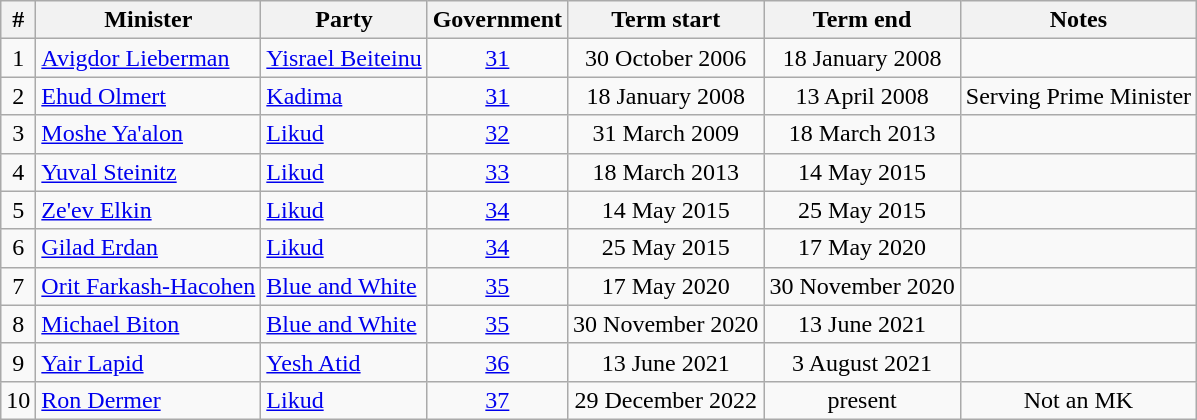<table class=wikitable style=text-align:center>
<tr>
<th>#</th>
<th>Minister</th>
<th>Party</th>
<th>Government</th>
<th>Term start</th>
<th>Term end</th>
<th>Notes</th>
</tr>
<tr>
<td>1</td>
<td align=left><a href='#'>Avigdor Lieberman</a></td>
<td align=left><a href='#'>Yisrael Beiteinu</a></td>
<td><a href='#'>31</a></td>
<td>30 October 2006</td>
<td>18 January 2008</td>
<td></td>
</tr>
<tr>
<td>2</td>
<td align=left><a href='#'>Ehud Olmert</a></td>
<td align=left><a href='#'>Kadima</a></td>
<td><a href='#'>31</a></td>
<td>18 January 2008</td>
<td>13 April 2008</td>
<td>Serving Prime Minister</td>
</tr>
<tr>
<td>3</td>
<td align=left><a href='#'>Moshe Ya'alon</a></td>
<td align=left><a href='#'>Likud</a></td>
<td><a href='#'>32</a></td>
<td>31 March 2009</td>
<td>18 March 2013</td>
<td></td>
</tr>
<tr>
<td>4</td>
<td align=left><a href='#'>Yuval Steinitz</a></td>
<td align=left><a href='#'>Likud</a></td>
<td><a href='#'>33</a></td>
<td>18 March 2013</td>
<td>14 May 2015</td>
<td></td>
</tr>
<tr>
<td>5</td>
<td align=left><a href='#'>Ze'ev Elkin</a></td>
<td align=left><a href='#'>Likud</a></td>
<td><a href='#'>34</a></td>
<td>14 May 2015</td>
<td>25 May 2015</td>
<td></td>
</tr>
<tr>
<td>6</td>
<td align=left><a href='#'>Gilad Erdan</a></td>
<td align=left><a href='#'>Likud</a></td>
<td><a href='#'>34</a></td>
<td>25 May 2015</td>
<td>17 May 2020</td>
<td></td>
</tr>
<tr>
<td>7</td>
<td align=left><a href='#'>Orit Farkash-Hacohen</a></td>
<td align=left><a href='#'>Blue and White</a></td>
<td><a href='#'>35</a></td>
<td>17 May 2020</td>
<td>30 November 2020</td>
<td></td>
</tr>
<tr>
<td>8</td>
<td align=left><a href='#'>Michael Biton</a></td>
<td align=left><a href='#'>Blue and White</a></td>
<td><a href='#'>35</a></td>
<td>30 November 2020</td>
<td>13 June 2021</td>
<td></td>
</tr>
<tr>
<td>9</td>
<td align=left><a href='#'>Yair Lapid</a></td>
<td align=left><a href='#'>Yesh Atid</a></td>
<td><a href='#'>36</a></td>
<td>13 June 2021</td>
<td>3 August 2021</td>
<td></td>
</tr>
<tr>
<td>10</td>
<td align=left><a href='#'>Ron Dermer</a></td>
<td align=left><a href='#'>Likud</a></td>
<td><a href='#'>37</a></td>
<td>29 December 2022</td>
<td>present</td>
<td>Not an MK</td>
</tr>
</table>
